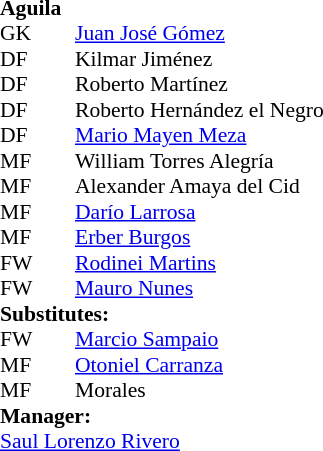<table style="font-size: 90%" cellspacing="0" cellpadding="0">
<tr>
<td colspan="4"><strong>Aguila</strong></td>
</tr>
<tr>
<th width="25"></th>
<th width="25"></th>
</tr>
<tr>
<td>GK</td>
<td></td>
<td> <a href='#'>Juan José Gómez</a></td>
</tr>
<tr>
<td>DF</td>
<td></td>
<td> Kilmar Jiménez</td>
<td></td>
<td></td>
</tr>
<tr>
<td>DF</td>
<td></td>
<td> Roberto Martínez</td>
<td></td>
<td></td>
</tr>
<tr>
<td>DF</td>
<td></td>
<td> Roberto  Hernández el Negro</td>
</tr>
<tr>
<td>DF</td>
<td></td>
<td> <a href='#'>Mario Mayen Meza</a></td>
</tr>
<tr>
<td>MF</td>
<td></td>
<td> William Torres Alegría</td>
</tr>
<tr>
<td>MF</td>
<td></td>
<td> Alexander Amaya del Cid</td>
</tr>
<tr>
<td>MF</td>
<td></td>
<td> <a href='#'>Darío Larrosa</a></td>
</tr>
<tr>
<td>MF</td>
<td></td>
<td> <a href='#'>Erber Burgos</a></td>
</tr>
<tr>
<td>FW</td>
<td></td>
<td> <a href='#'>Rodinei Martins</a></td>
<td></td>
<td></td>
</tr>
<tr>
<td>FW</td>
<td></td>
<td> <a href='#'>Mauro Nunes</a></td>
</tr>
<tr>
<td colspan=3><strong>Substitutes:</strong></td>
</tr>
<tr>
<td>FW</td>
<td></td>
<td> <a href='#'>Marcio Sampaio</a></td>
<td></td>
<td></td>
</tr>
<tr>
<td>MF</td>
<td></td>
<td> <a href='#'>Otoniel Carranza</a></td>
<td></td>
<td></td>
</tr>
<tr>
<td>MF</td>
<td></td>
<td> Morales</td>
<td></td>
<td></td>
</tr>
<tr>
<td colspan=3><strong>Manager:</strong></td>
</tr>
<tr>
<td colspan=4> <a href='#'>Saul Lorenzo Rivero</a></td>
</tr>
</table>
